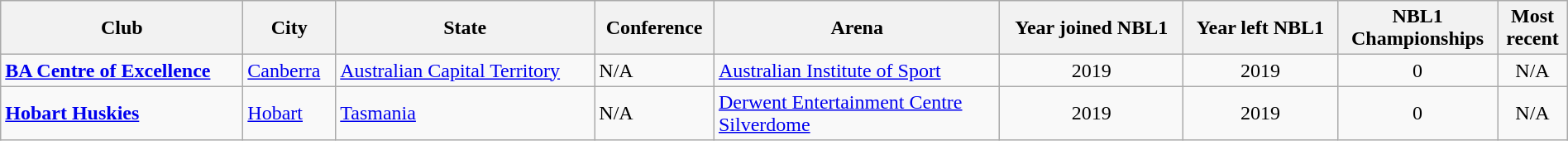<table class="wikitable sortable" style="width:100%">
<tr>
<th>Club</th>
<th>City</th>
<th>State</th>
<th>Conference</th>
<th>Arena</th>
<th>Year joined NBL1</th>
<th>Year left NBL1</th>
<th>NBL1<br>Championships</th>
<th>Most<br>recent</th>
</tr>
<tr>
<td><a href='#'><strong>BA Centre of Excellence</strong></a></td>
<td><a href='#'>Canberra</a></td>
<td> <a href='#'>Australian Capital Territory</a></td>
<td>N/A</td>
<td><a href='#'>Australian Institute of Sport</a></td>
<td style="text-align:center;">2019</td>
<td style="text-align:center;">2019</td>
<td style="text-align:center;">0</td>
<td style="text-align:center;">N/A</td>
</tr>
<tr>
<td><strong><a href='#'>Hobart Huskies</a></strong></td>
<td><a href='#'>Hobart</a></td>
<td> <a href='#'>Tasmania</a></td>
<td>N/A</td>
<td><a href='#'>Derwent Entertainment Centre</a><br><a href='#'>Silverdome</a></td>
<td style="text-align:center;">2019</td>
<td style="text-align:center;">2019</td>
<td style="text-align:center;">0</td>
<td style="text-align:center;">N/A</td>
</tr>
</table>
